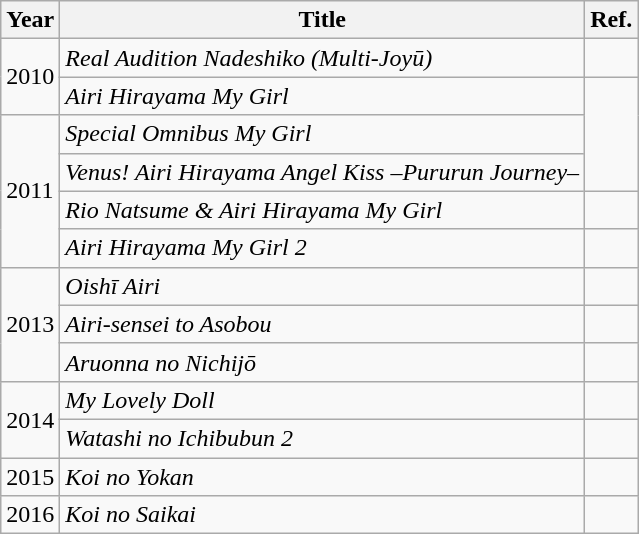<table class="wikitable">
<tr>
<th>Year</th>
<th>Title</th>
<th>Ref.</th>
</tr>
<tr>
<td rowspan="2">2010</td>
<td><em>Real Audition Nadeshiko (Multi-Joyū)</em></td>
<td></td>
</tr>
<tr>
<td><em>Airi Hirayama My Girl</em></td>
<td rowspan="3"></td>
</tr>
<tr>
<td rowspan="4">2011</td>
<td><em>Special Omnibus My Girl</em></td>
</tr>
<tr>
<td><em>Venus! Airi Hirayama Angel Kiss –Pururun Journey–</em></td>
</tr>
<tr>
<td><em>Rio Natsume & Airi Hirayama My Girl</em></td>
<td></td>
</tr>
<tr>
<td><em>Airi Hirayama My Girl 2</em></td>
<td></td>
</tr>
<tr>
<td rowspan="3">2013</td>
<td><em>Oishī Airi</em></td>
<td></td>
</tr>
<tr>
<td><em>Airi-sensei to Asobou</em></td>
<td></td>
</tr>
<tr>
<td><em>Aruonna no Nichijō</em></td>
<td></td>
</tr>
<tr>
<td rowspan="2">2014</td>
<td><em>My Lovely Doll</em></td>
<td></td>
</tr>
<tr>
<td><em>Watashi no Ichibubun 2</em></td>
<td></td>
</tr>
<tr>
<td>2015</td>
<td><em>Koi no Yokan</em></td>
<td></td>
</tr>
<tr>
<td>2016</td>
<td><em>Koi no Saikai</em></td>
<td></td>
</tr>
</table>
